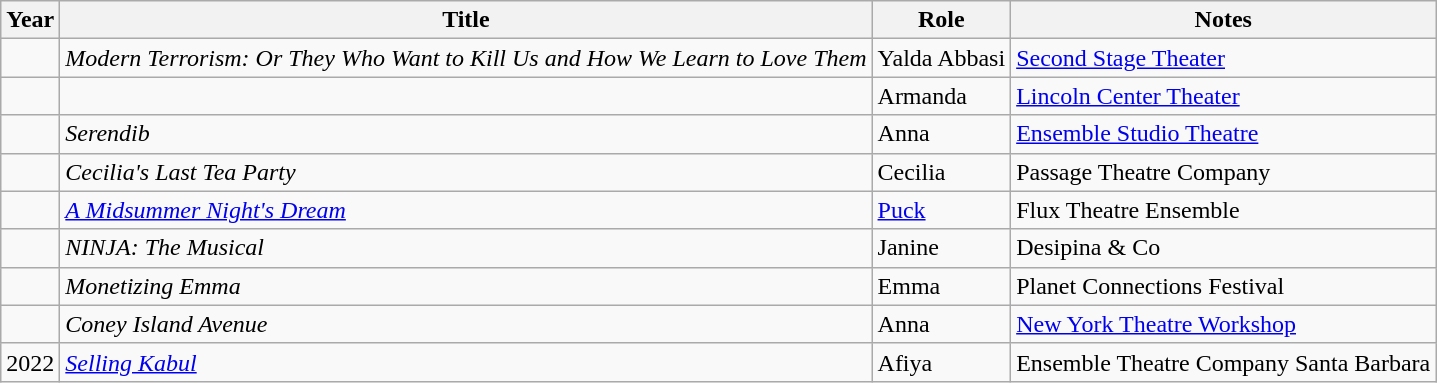<table class="wikitable sortable">
<tr>
<th>Year</th>
<th>Title</th>
<th>Role</th>
<th>Notes</th>
</tr>
<tr>
<td></td>
<td><em>Modern Terrorism: Or They Who Want to Kill Us and How We Learn to Love Them</em></td>
<td>Yalda Abbasi</td>
<td><a href='#'>Second Stage Theater</a></td>
</tr>
<tr>
<td></td>
<td><em></em></td>
<td>Armanda</td>
<td><a href='#'>Lincoln Center Theater</a></td>
</tr>
<tr>
<td></td>
<td><em>Serendib</em></td>
<td>Anna</td>
<td><a href='#'>Ensemble Studio Theatre</a></td>
</tr>
<tr>
<td></td>
<td><em>Cecilia's Last Tea Party</em></td>
<td>Cecilia</td>
<td>Passage Theatre Company</td>
</tr>
<tr>
<td></td>
<td><em><a href='#'>A Midsummer Night's Dream</a></em></td>
<td><a href='#'>Puck</a></td>
<td>Flux Theatre Ensemble</td>
</tr>
<tr>
<td></td>
<td><em>NINJA: The Musical</em></td>
<td>Janine</td>
<td>Desipina & Co</td>
</tr>
<tr>
<td></td>
<td><em>Monetizing Emma</em></td>
<td>Emma</td>
<td>Planet Connections Festival</td>
</tr>
<tr>
<td></td>
<td><em>Coney Island Avenue</em></td>
<td>Anna</td>
<td><a href='#'>New York Theatre Workshop</a></td>
</tr>
<tr>
<td>2022</td>
<td><em><a href='#'>Selling Kabul</a></em></td>
<td>Afiya</td>
<td>Ensemble Theatre Company Santa Barbara</td>
</tr>
</table>
